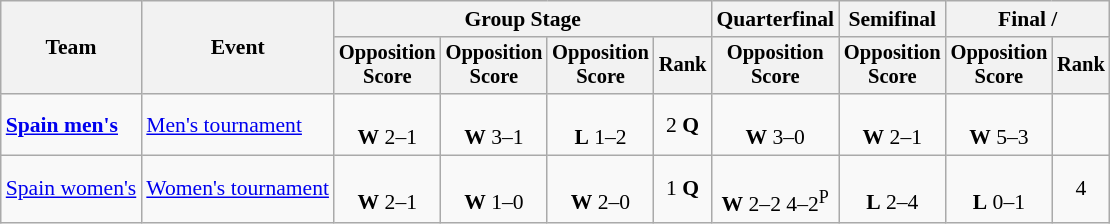<table class=wikitable style=font-size:90%;text-align:center>
<tr>
<th rowspan=2>Team</th>
<th rowspan=2>Event</th>
<th colspan=4>Group Stage</th>
<th>Quarterfinal</th>
<th>Semifinal</th>
<th colspan=2>Final / </th>
</tr>
<tr style=font-size:95%>
<th>Opposition<br>Score</th>
<th>Opposition<br>Score</th>
<th>Opposition<br>Score</th>
<th>Rank</th>
<th>Opposition<br>Score</th>
<th>Opposition<br>Score</th>
<th>Opposition<br>Score</th>
<th>Rank</th>
</tr>
<tr>
<td align=left><strong><a href='#'>Spain men's</a></strong></td>
<td align=left><a href='#'>Men's tournament</a></td>
<td><br><strong>W</strong> 2–1</td>
<td><br><strong>W</strong> 3–1</td>
<td><br><strong>L</strong> 1–2</td>
<td>2 <strong>Q</strong></td>
<td><br><strong>W</strong> 3–0</td>
<td><br><strong>W</strong> 2–1</td>
<td><br><strong>W</strong> 5–3 </td>
<td></td>
</tr>
<tr>
<td align=left><a href='#'>Spain women's</a></td>
<td align=left><a href='#'>Women's tournament</a></td>
<td><br><strong>W</strong> 2–1</td>
<td><br><strong>W</strong> 1–0</td>
<td><br><strong>W</strong> 2–0</td>
<td>1 <strong>Q</strong></td>
<td><br><strong>W</strong> 2–2  4–2<sup>P</sup></td>
<td><br><strong>L</strong> 2–4</td>
<td><br><strong>L</strong> 0–1</td>
<td>4</td>
</tr>
</table>
